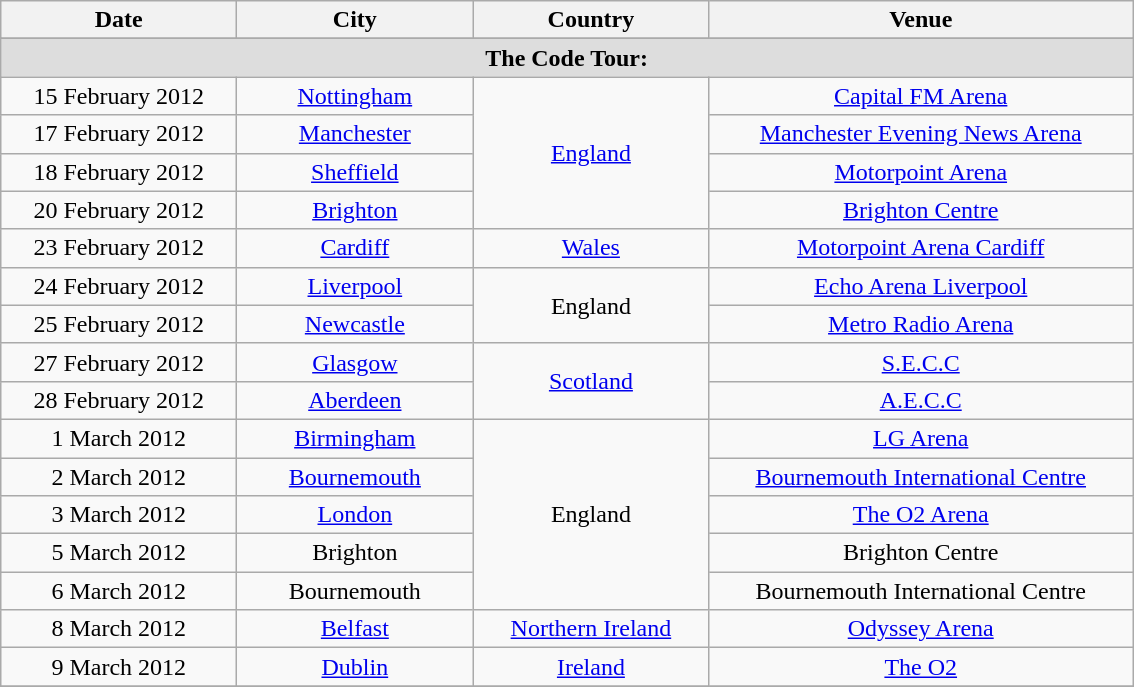<table class="wikitable" style="text-align:center;">
<tr>
<th width="150">Date</th>
<th width="150">City</th>
<th width="150">Country</th>
<th width="275">Venue</th>
</tr>
<tr>
</tr>
<tr style="background:#ddd;">
<td colspan="4"><strong>The Code Tour:</strong></td>
</tr>
<tr>
<td>15 February 2012</td>
<td><a href='#'>Nottingham</a></td>
<td rowspan="4"><a href='#'>England</a></td>
<td><a href='#'>Capital FM Arena</a></td>
</tr>
<tr>
<td>17 February 2012</td>
<td><a href='#'>Manchester</a></td>
<td><a href='#'>Manchester Evening News Arena</a></td>
</tr>
<tr>
<td>18 February 2012</td>
<td><a href='#'>Sheffield</a></td>
<td><a href='#'>Motorpoint Arena</a></td>
</tr>
<tr>
<td>20 February 2012</td>
<td><a href='#'>Brighton</a></td>
<td><a href='#'>Brighton Centre</a></td>
</tr>
<tr>
<td>23 February 2012</td>
<td><a href='#'>Cardiff</a></td>
<td><a href='#'>Wales</a></td>
<td><a href='#'>Motorpoint Arena Cardiff</a></td>
</tr>
<tr>
<td>24 February 2012</td>
<td><a href='#'>Liverpool</a></td>
<td rowspan="2">England</td>
<td><a href='#'>Echo Arena Liverpool</a></td>
</tr>
<tr>
<td>25 February 2012</td>
<td><a href='#'>Newcastle</a></td>
<td><a href='#'>Metro Radio Arena</a></td>
</tr>
<tr>
<td>27 February 2012</td>
<td><a href='#'>Glasgow</a></td>
<td rowspan="2"><a href='#'>Scotland</a></td>
<td><a href='#'>S.E.C.C</a></td>
</tr>
<tr>
<td>28 February 2012</td>
<td><a href='#'>Aberdeen</a></td>
<td><a href='#'>A.E.C.C</a></td>
</tr>
<tr>
<td>1 March 2012</td>
<td><a href='#'>Birmingham</a></td>
<td rowspan="5">England</td>
<td><a href='#'>LG Arena</a></td>
</tr>
<tr>
<td>2 March 2012</td>
<td><a href='#'>Bournemouth</a></td>
<td><a href='#'>Bournemouth International Centre</a></td>
</tr>
<tr>
<td>3 March 2012</td>
<td><a href='#'>London</a></td>
<td><a href='#'>The O2 Arena</a></td>
</tr>
<tr>
<td>5 March 2012</td>
<td>Brighton</td>
<td>Brighton Centre</td>
</tr>
<tr>
<td>6 March 2012</td>
<td>Bournemouth</td>
<td>Bournemouth International Centre</td>
</tr>
<tr>
<td>8 March 2012</td>
<td><a href='#'>Belfast</a></td>
<td><a href='#'>Northern Ireland</a></td>
<td><a href='#'>Odyssey Arena</a></td>
</tr>
<tr>
<td>9 March 2012</td>
<td><a href='#'>Dublin</a></td>
<td><a href='#'>Ireland</a></td>
<td><a href='#'>The O2</a></td>
</tr>
<tr>
</tr>
</table>
